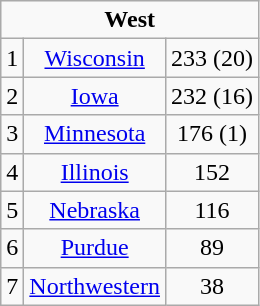<table class="wikitable" style="display: inline-table;">
<tr align="center">
<td align="center" Colspan="3"><strong>West</strong><br></td>
</tr>
<tr align="center">
<td>1</td>
<td><a href='#'>Wisconsin</a></td>
<td>233 (20)</td>
</tr>
<tr align="center">
<td>2</td>
<td><a href='#'>Iowa</a></td>
<td>232 (16)</td>
</tr>
<tr align="center">
<td>3</td>
<td><a href='#'>Minnesota</a></td>
<td>176 (1)</td>
</tr>
<tr align="center">
<td>4</td>
<td><a href='#'>Illinois</a></td>
<td>152</td>
</tr>
<tr align="center">
<td>5</td>
<td><a href='#'>Nebraska</a></td>
<td>116</td>
</tr>
<tr align="center">
<td>6</td>
<td><a href='#'>Purdue</a></td>
<td>89</td>
</tr>
<tr align="center">
<td>7</td>
<td><a href='#'>Northwestern</a></td>
<td>38</td>
</tr>
</table>
